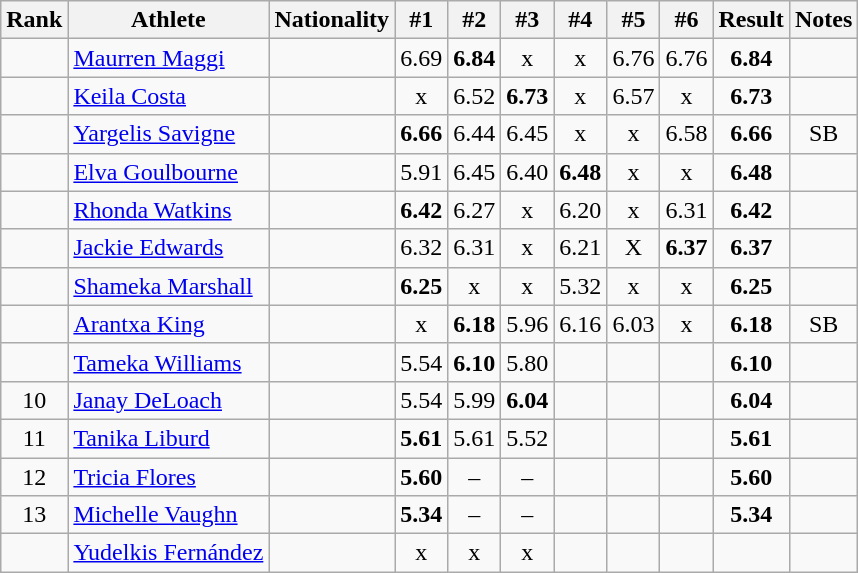<table class="wikitable sortable" style="text-align:center">
<tr>
<th>Rank</th>
<th>Athlete</th>
<th>Nationality</th>
<th>#1</th>
<th>#2</th>
<th>#3</th>
<th>#4</th>
<th>#5</th>
<th>#6</th>
<th>Result</th>
<th>Notes</th>
</tr>
<tr>
<td></td>
<td align="left"><a href='#'>Maurren Maggi</a></td>
<td align=left></td>
<td>6.69</td>
<td><strong>6.84</strong></td>
<td>x</td>
<td>x</td>
<td>6.76</td>
<td>6.76</td>
<td><strong>6.84</strong></td>
<td></td>
</tr>
<tr>
<td></td>
<td align="left"><a href='#'>Keila Costa</a></td>
<td align=left></td>
<td>x</td>
<td>6.52</td>
<td><strong>6.73</strong></td>
<td>x</td>
<td>6.57</td>
<td>x</td>
<td><strong>6.73</strong></td>
<td></td>
</tr>
<tr>
<td></td>
<td align="left"><a href='#'>Yargelis Savigne</a></td>
<td align=left></td>
<td><strong>6.66</strong></td>
<td>6.44</td>
<td>6.45</td>
<td>x</td>
<td>x</td>
<td>6.58</td>
<td><strong>6.66</strong></td>
<td>SB</td>
</tr>
<tr>
<td></td>
<td align="left"><a href='#'>Elva Goulbourne</a></td>
<td align=left></td>
<td>5.91</td>
<td>6.45</td>
<td>6.40</td>
<td><strong>6.48</strong></td>
<td>x</td>
<td>x</td>
<td><strong>6.48</strong></td>
<td></td>
</tr>
<tr>
<td></td>
<td align="left"><a href='#'>Rhonda Watkins</a></td>
<td align=left></td>
<td><strong>6.42</strong></td>
<td>6.27</td>
<td>x</td>
<td>6.20</td>
<td>x</td>
<td>6.31</td>
<td><strong>6.42</strong></td>
<td></td>
</tr>
<tr>
<td></td>
<td align="left"><a href='#'>Jackie Edwards</a></td>
<td align=left></td>
<td>6.32</td>
<td>6.31</td>
<td>x</td>
<td>6.21</td>
<td>X</td>
<td><strong>6.37</strong></td>
<td><strong>6.37</strong></td>
<td></td>
</tr>
<tr>
<td></td>
<td align="left"><a href='#'>Shameka Marshall</a></td>
<td align=left></td>
<td><strong>6.25</strong></td>
<td>x</td>
<td>x</td>
<td>5.32</td>
<td>x</td>
<td>x</td>
<td><strong>6.25</strong></td>
<td></td>
</tr>
<tr>
<td></td>
<td align="left"><a href='#'>Arantxa King</a></td>
<td align=left></td>
<td>x</td>
<td><strong>6.18</strong></td>
<td>5.96</td>
<td>6.16</td>
<td>6.03</td>
<td>x</td>
<td><strong>6.18</strong></td>
<td>SB</td>
</tr>
<tr>
<td></td>
<td align="left"><a href='#'>Tameka Williams</a></td>
<td align=left></td>
<td>5.54</td>
<td><strong>6.10</strong></td>
<td>5.80</td>
<td></td>
<td></td>
<td></td>
<td><strong>6.10</strong></td>
<td></td>
</tr>
<tr>
<td>10</td>
<td align="left"><a href='#'>Janay DeLoach</a></td>
<td align=left></td>
<td>5.54</td>
<td>5.99</td>
<td><strong>6.04</strong></td>
<td></td>
<td></td>
<td></td>
<td><strong>6.04</strong></td>
<td></td>
</tr>
<tr>
<td>11</td>
<td align="left"><a href='#'>Tanika Liburd</a></td>
<td align=left></td>
<td><strong>5.61</strong></td>
<td>5.61</td>
<td>5.52</td>
<td></td>
<td></td>
<td></td>
<td><strong>5.61</strong></td>
<td></td>
</tr>
<tr>
<td>12</td>
<td align="left"><a href='#'>Tricia Flores</a></td>
<td align=left></td>
<td><strong>5.60</strong></td>
<td>–</td>
<td>–</td>
<td></td>
<td></td>
<td></td>
<td><strong>5.60</strong></td>
<td></td>
</tr>
<tr>
<td>13</td>
<td align="left"><a href='#'>Michelle Vaughn</a></td>
<td align=left></td>
<td><strong>5.34</strong></td>
<td>–</td>
<td>–</td>
<td></td>
<td></td>
<td></td>
<td><strong>5.34</strong></td>
<td></td>
</tr>
<tr>
<td></td>
<td align="left"><a href='#'>Yudelkis Fernández</a></td>
<td align=left></td>
<td>x</td>
<td>x</td>
<td>x</td>
<td></td>
<td></td>
<td></td>
<td><strong></strong></td>
<td></td>
</tr>
</table>
